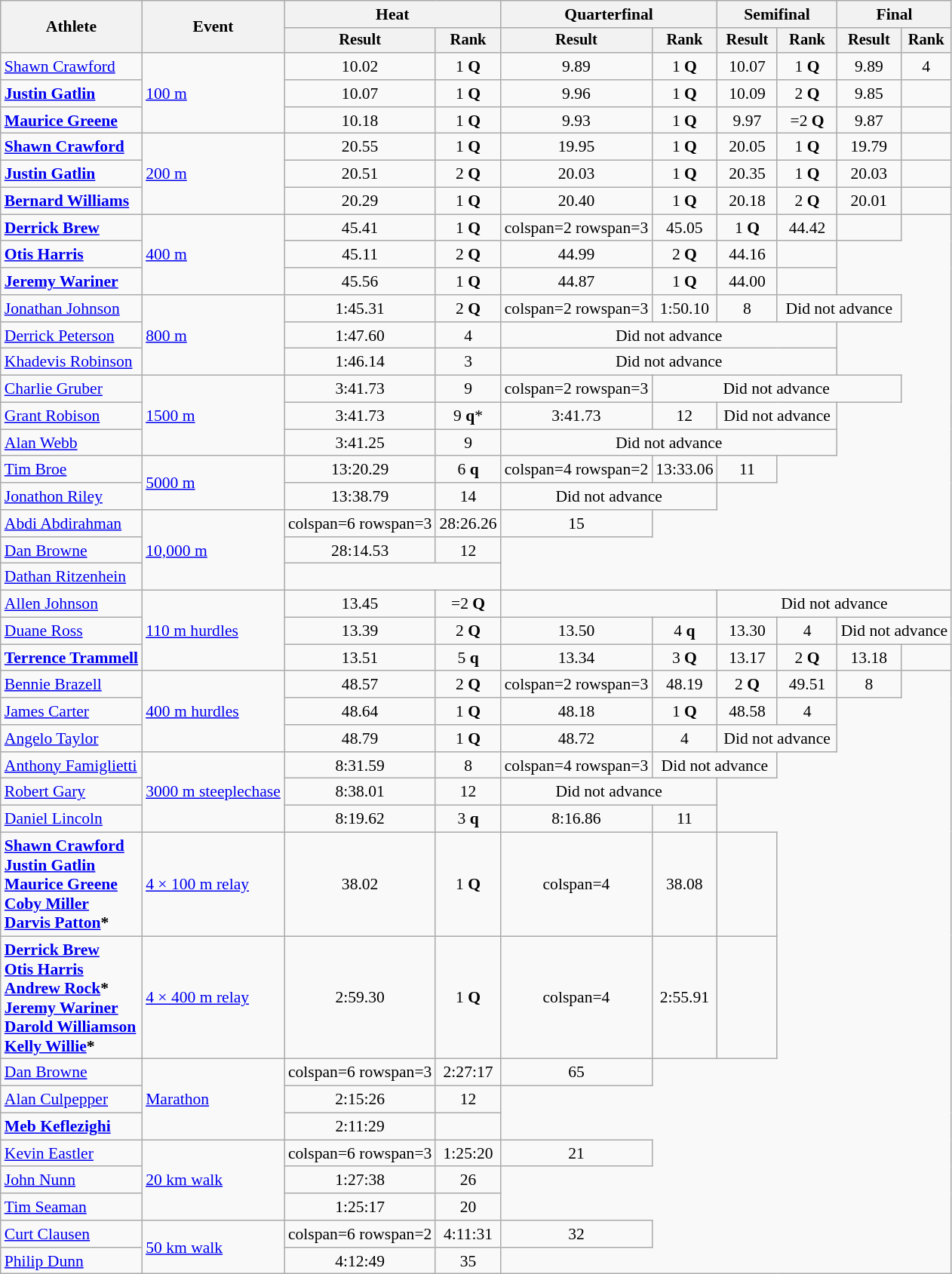<table class=wikitable style=font-size:90%;text-align:center>
<tr>
<th rowspan=2>Athlete</th>
<th rowspan=2>Event</th>
<th colspan=2>Heat</th>
<th colspan=2>Quarterfinal</th>
<th colspan=2>Semifinal</th>
<th colspan=2>Final</th>
</tr>
<tr style=font-size:95%>
<th>Result</th>
<th>Rank</th>
<th>Result</th>
<th>Rank</th>
<th>Result</th>
<th>Rank</th>
<th>Result</th>
<th>Rank</th>
</tr>
<tr>
<td align=left><a href='#'>Shawn Crawford</a></td>
<td align=left rowspan=3><a href='#'>100 m</a></td>
<td>10.02</td>
<td>1 <strong>Q</strong></td>
<td>9.89</td>
<td>1 <strong>Q</strong></td>
<td>10.07</td>
<td>1 <strong>Q</strong></td>
<td>9.89</td>
<td>4</td>
</tr>
<tr>
<td align=left><strong><a href='#'>Justin Gatlin</a></strong></td>
<td>10.07</td>
<td>1 <strong>Q</strong></td>
<td>9.96</td>
<td>1 <strong>Q</strong></td>
<td>10.09</td>
<td>2 <strong>Q</strong></td>
<td>9.85</td>
<td></td>
</tr>
<tr>
<td align=left><strong><a href='#'>Maurice Greene</a></strong></td>
<td>10.18</td>
<td>1 <strong>Q</strong></td>
<td>9.93</td>
<td>1 <strong>Q</strong></td>
<td>9.97</td>
<td>=2 <strong>Q</strong></td>
<td>9.87</td>
<td></td>
</tr>
<tr>
<td align=left><strong><a href='#'>Shawn Crawford</a></strong></td>
<td align=left rowspan=3><a href='#'>200 m</a></td>
<td>20.55</td>
<td>1 <strong>Q</strong></td>
<td>19.95</td>
<td>1 <strong>Q</strong></td>
<td>20.05</td>
<td>1 <strong>Q</strong></td>
<td>19.79</td>
<td></td>
</tr>
<tr>
<td align=left><strong><a href='#'>Justin Gatlin</a></strong></td>
<td>20.51</td>
<td>2 <strong>Q</strong></td>
<td>20.03</td>
<td>1 <strong>Q</strong></td>
<td>20.35</td>
<td>1 <strong>Q</strong></td>
<td>20.03</td>
<td></td>
</tr>
<tr>
<td align=left><strong><a href='#'>Bernard Williams</a></strong></td>
<td>20.29</td>
<td>1 <strong>Q</strong></td>
<td>20.40</td>
<td>1 <strong>Q</strong></td>
<td>20.18</td>
<td>2 <strong>Q</strong></td>
<td>20.01</td>
<td></td>
</tr>
<tr>
<td align=left><strong><a href='#'>Derrick Brew</a></strong></td>
<td align=left rowspan=3><a href='#'>400 m</a></td>
<td>45.41</td>
<td>1 <strong>Q</strong></td>
<td>colspan=2 rowspan=3</td>
<td>45.05</td>
<td>1 <strong>Q</strong></td>
<td>44.42</td>
<td></td>
</tr>
<tr>
<td align=left><strong><a href='#'>Otis Harris</a></strong></td>
<td>45.11</td>
<td>2 <strong>Q</strong></td>
<td>44.99</td>
<td>2 <strong>Q</strong></td>
<td>44.16</td>
<td></td>
</tr>
<tr>
<td align=left><strong><a href='#'>Jeremy Wariner</a></strong></td>
<td>45.56</td>
<td>1 <strong>Q</strong></td>
<td>44.87</td>
<td>1 <strong>Q</strong></td>
<td>44.00</td>
<td></td>
</tr>
<tr>
<td align=left><a href='#'>Jonathan Johnson</a></td>
<td align=left rowspan=3><a href='#'>800 m</a></td>
<td>1:45.31</td>
<td>2 <strong>Q</strong></td>
<td>colspan=2 rowspan=3</td>
<td>1:50.10</td>
<td>8</td>
<td colspan=2>Did not advance</td>
</tr>
<tr>
<td align=left><a href='#'>Derrick Peterson</a></td>
<td>1:47.60</td>
<td>4</td>
<td colspan=4>Did not advance</td>
</tr>
<tr>
<td align=left><a href='#'>Khadevis Robinson</a></td>
<td>1:46.14</td>
<td>3</td>
<td colspan=4>Did not advance</td>
</tr>
<tr>
<td align=left><a href='#'>Charlie Gruber</a></td>
<td align=left rowspan=3><a href='#'>1500 m</a></td>
<td>3:41.73</td>
<td>9</td>
<td>colspan=2 rowspan=3</td>
<td colspan=4>Did not advance</td>
</tr>
<tr>
<td align=left><a href='#'>Grant Robison</a></td>
<td>3:41.73</td>
<td>9 <strong>q</strong>*</td>
<td>3:41.73</td>
<td>12</td>
<td colspan=2>Did not advance</td>
</tr>
<tr>
<td align=left><a href='#'>Alan Webb</a></td>
<td>3:41.25</td>
<td>9</td>
<td colspan=4>Did not advance</td>
</tr>
<tr>
<td align=left><a href='#'>Tim Broe</a></td>
<td align=left rowspan=2><a href='#'>5000 m</a></td>
<td>13:20.29</td>
<td>6 <strong>q</strong></td>
<td>colspan=4 rowspan=2</td>
<td>13:33.06</td>
<td>11</td>
</tr>
<tr>
<td align=left><a href='#'>Jonathon Riley</a></td>
<td>13:38.79</td>
<td>14</td>
<td colspan=2>Did not advance</td>
</tr>
<tr>
<td align=left><a href='#'>Abdi Abdirahman</a></td>
<td align=left rowspan=3><a href='#'>10,000 m</a></td>
<td>colspan=6 rowspan=3</td>
<td>28:26.26</td>
<td>15</td>
</tr>
<tr>
<td align=left><a href='#'>Dan Browne</a></td>
<td>28:14.53</td>
<td>12</td>
</tr>
<tr>
<td align=left><a href='#'>Dathan Ritzenhein</a></td>
<td colspan=2></td>
</tr>
<tr>
<td align=left><a href='#'>Allen Johnson</a></td>
<td align=left rowspan=3><a href='#'>110 m hurdles</a></td>
<td>13.45</td>
<td>=2 <strong>Q</strong></td>
<td colspan=2></td>
<td colspan=4>Did not advance</td>
</tr>
<tr>
<td align=left><a href='#'>Duane Ross</a></td>
<td>13.39</td>
<td>2 <strong>Q</strong></td>
<td>13.50</td>
<td>4 <strong>q</strong></td>
<td>13.30</td>
<td>4</td>
<td colspan=2>Did not advance</td>
</tr>
<tr>
<td align=left><strong><a href='#'>Terrence Trammell</a></strong></td>
<td>13.51</td>
<td>5 <strong>q</strong></td>
<td>13.34</td>
<td>3 <strong>Q</strong></td>
<td>13.17</td>
<td>2 <strong>Q</strong></td>
<td>13.18</td>
<td></td>
</tr>
<tr>
<td align=left><a href='#'>Bennie Brazell</a></td>
<td align=left rowspan=3><a href='#'>400 m hurdles</a></td>
<td>48.57</td>
<td>2 <strong>Q</strong></td>
<td>colspan=2 rowspan=3</td>
<td>48.19</td>
<td>2 <strong>Q</strong></td>
<td>49.51</td>
<td>8</td>
</tr>
<tr>
<td align=left><a href='#'>James Carter</a></td>
<td>48.64</td>
<td>1 <strong>Q</strong></td>
<td>48.18</td>
<td>1 <strong>Q</strong></td>
<td>48.58</td>
<td>4</td>
</tr>
<tr>
<td align=left><a href='#'>Angelo Taylor</a></td>
<td>48.79</td>
<td>1 <strong>Q</strong></td>
<td>48.72</td>
<td>4</td>
<td colspan=2>Did not advance</td>
</tr>
<tr>
<td align=left><a href='#'>Anthony Famiglietti</a></td>
<td align=left rowspan=3><a href='#'>3000 m steeplechase</a></td>
<td>8:31.59</td>
<td>8</td>
<td>colspan=4 rowspan=3</td>
<td colspan=2>Did not advance</td>
</tr>
<tr>
<td align=left><a href='#'>Robert Gary</a></td>
<td>8:38.01</td>
<td>12</td>
<td colspan=2>Did not advance</td>
</tr>
<tr>
<td align=left><a href='#'>Daniel Lincoln</a></td>
<td>8:19.62</td>
<td>3 <strong>q</strong></td>
<td>8:16.86</td>
<td>11</td>
</tr>
<tr>
<td align=left><strong><a href='#'>Shawn Crawford</a><br><a href='#'>Justin Gatlin</a><br><a href='#'>Maurice Greene</a><br><a href='#'>Coby Miller</a><br><a href='#'>Darvis Patton</a>*</strong></td>
<td align=left><a href='#'>4 × 100 m relay</a></td>
<td>38.02</td>
<td>1 <strong>Q</strong></td>
<td>colspan=4 </td>
<td>38.08</td>
<td></td>
</tr>
<tr>
<td align=left><strong><a href='#'>Derrick Brew</a><br><a href='#'>Otis Harris</a><br><a href='#'>Andrew Rock</a>*<br><a href='#'>Jeremy Wariner</a><br><a href='#'>Darold Williamson</a><br><a href='#'>Kelly Willie</a>*</strong></td>
<td align=left><a href='#'>4 × 400 m relay</a></td>
<td>2:59.30</td>
<td>1 <strong>Q</strong></td>
<td>colspan=4 </td>
<td>2:55.91</td>
<td></td>
</tr>
<tr>
<td align=left><a href='#'>Dan Browne</a></td>
<td align=left rowspan=3><a href='#'>Marathon</a></td>
<td>colspan=6 rowspan=3</td>
<td>2:27:17</td>
<td>65</td>
</tr>
<tr>
<td align=left><a href='#'>Alan Culpepper</a></td>
<td>2:15:26</td>
<td>12</td>
</tr>
<tr>
<td align=left><strong><a href='#'>Meb Keflezighi</a></strong></td>
<td>2:11:29</td>
<td></td>
</tr>
<tr>
<td align=left><a href='#'>Kevin Eastler</a></td>
<td align=left rowspan=3><a href='#'>20 km walk</a></td>
<td>colspan=6 rowspan=3</td>
<td>1:25:20</td>
<td>21</td>
</tr>
<tr>
<td align=left><a href='#'>John Nunn</a></td>
<td>1:27:38</td>
<td>26</td>
</tr>
<tr>
<td align=left><a href='#'>Tim Seaman</a></td>
<td>1:25:17</td>
<td>20</td>
</tr>
<tr>
<td align=left><a href='#'>Curt Clausen</a></td>
<td align=left rowspan=2><a href='#'>50 km walk</a></td>
<td>colspan=6 rowspan=2</td>
<td>4:11:31</td>
<td>32</td>
</tr>
<tr>
<td align=left><a href='#'>Philip Dunn</a></td>
<td>4:12:49</td>
<td>35</td>
</tr>
</table>
